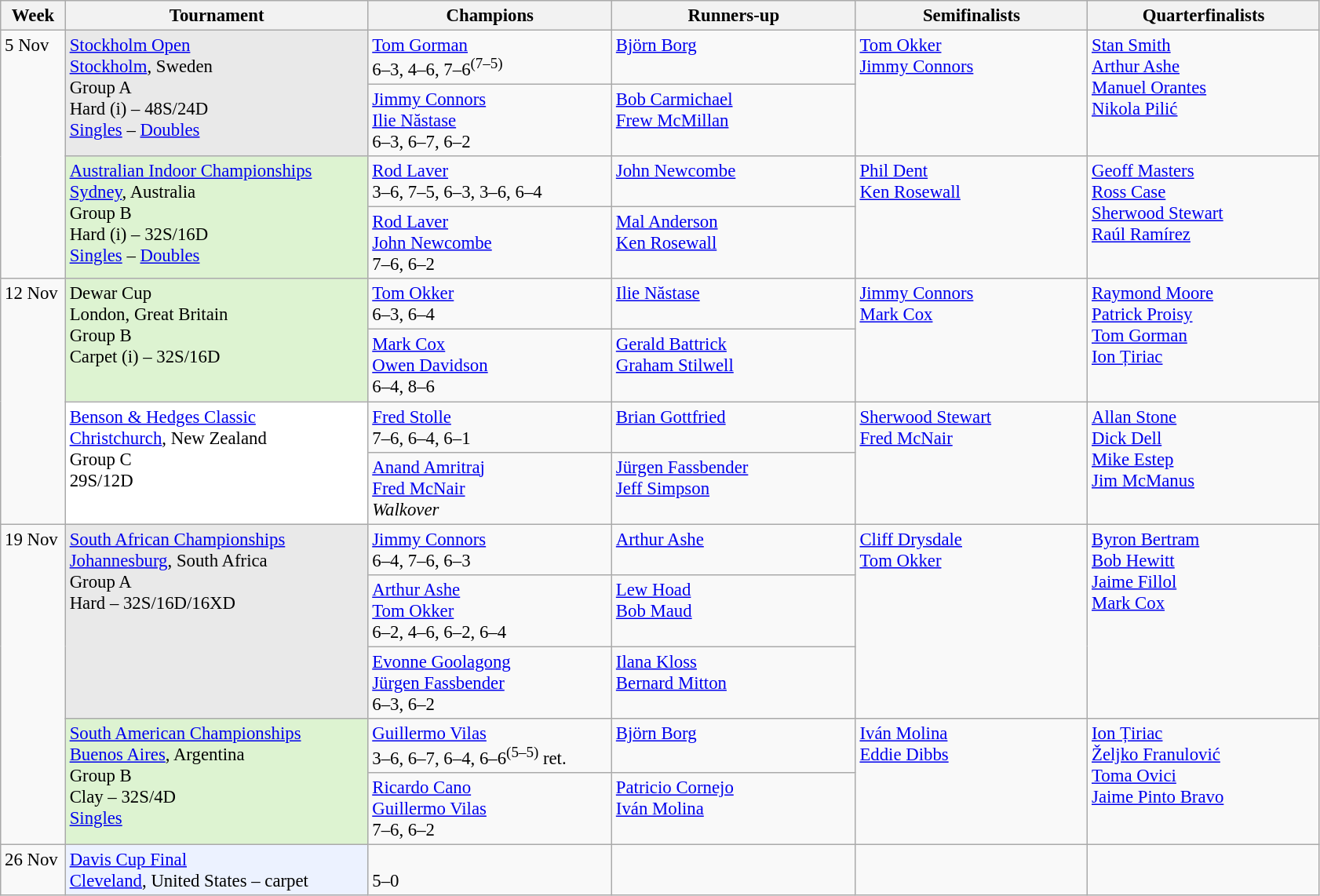<table class=wikitable style=font-size:95%>
<tr>
<th style="width:48px;">Week</th>
<th style="width:250px;">Tournament</th>
<th style="width:200px;">Champions</th>
<th style="width:200px;">Runners-up</th>
<th style="width:190px;">Semifinalists</th>
<th style="width:190px;">Quarterfinalists</th>
</tr>
<tr valign=top>
<td rowspan=4>5 Nov</td>
<td style="background:#E9E9E9;" rowspan="2"><a href='#'>Stockholm Open</a> <br> <a href='#'>Stockholm</a>, Sweden <br> Group A <br> Hard (i) – 48S/24D <br> <a href='#'>Singles</a> – <a href='#'>Doubles</a></td>
<td> <a href='#'>Tom Gorman</a> <br> 6–3, 4–6, 7–6<sup>(7–5)</sup></td>
<td> <a href='#'>Björn Borg</a></td>
<td rowspan=2> <a href='#'>Tom Okker</a> <br>  <a href='#'>Jimmy Connors</a></td>
<td rowspan=2> <a href='#'>Stan Smith</a> <br>  <a href='#'>Arthur Ashe</a> <br>  <a href='#'>Manuel Orantes</a> <br>  <a href='#'>Nikola Pilić</a></td>
</tr>
<tr valign=top>
<td> <a href='#'>Jimmy Connors</a> <br>  <a href='#'>Ilie Năstase</a> <br> 6–3, 6–7, 6–2</td>
<td> <a href='#'>Bob Carmichael</a> <br>  <a href='#'>Frew McMillan</a></td>
</tr>
<tr valign=top>
<td style="background:#DDF3D1 ;" rowspan="2"><a href='#'>Australian Indoor Championships</a> <br> <a href='#'>Sydney</a>, Australia <br> Group B <br> Hard (i) – 32S/16D <br> <a href='#'>Singles</a> – <a href='#'>Doubles</a></td>
<td> <a href='#'>Rod Laver</a> <br> 3–6, 7–5, 6–3, 3–6, 6–4</td>
<td> <a href='#'>John Newcombe</a></td>
<td rowspan=2> <a href='#'>Phil Dent</a> <br>  <a href='#'>Ken Rosewall</a></td>
<td rowspan=2> <a href='#'>Geoff Masters</a> <br>  <a href='#'>Ross Case</a> <br>  <a href='#'>Sherwood Stewart</a> <br>  <a href='#'>Raúl Ramírez</a></td>
</tr>
<tr valign=top>
<td> <a href='#'>Rod Laver</a> <br>  <a href='#'>John Newcombe</a> <br> 7–6, 6–2</td>
<td> <a href='#'>Mal Anderson</a> <br>  <a href='#'>Ken Rosewall</a></td>
</tr>
<tr valign=top>
<td rowspan=4>12 Nov</td>
<td style="background:#DDF3D1 ;" rowspan="2">Dewar Cup <br> London, Great Britain <br> Group B <br> Carpet (i) – 32S/16D</td>
<td> <a href='#'>Tom Okker</a> <br> 6–3, 6–4</td>
<td> <a href='#'>Ilie Năstase</a></td>
<td rowspan=2> <a href='#'>Jimmy Connors</a> <br>  <a href='#'>Mark Cox</a></td>
<td rowspan=2> <a href='#'>Raymond Moore</a> <br>  <a href='#'>Patrick Proisy</a> <br>  <a href='#'>Tom Gorman</a> <br>  <a href='#'>Ion Țiriac</a></td>
</tr>
<tr valign=top>
<td> <a href='#'>Mark Cox</a> <br>  <a href='#'>Owen Davidson</a> <br> 6–4, 8–6</td>
<td> <a href='#'>Gerald Battrick</a> <br>  <a href='#'>Graham Stilwell</a></td>
</tr>
<tr valign=top>
<td style="background:#fff;" rowspan="2"><a href='#'>Benson & Hedges Classic</a> <br> <a href='#'>Christchurch</a>, New Zealand <br> Group C <br> 29S/12D</td>
<td> <a href='#'>Fred Stolle</a> <br> 7–6, 6–4, 6–1</td>
<td> <a href='#'>Brian Gottfried</a></td>
<td rowspan=2> <a href='#'>Sherwood Stewart</a> <br>  <a href='#'>Fred McNair</a></td>
<td rowspan=2> <a href='#'>Allan Stone</a> <br>  <a href='#'>Dick Dell</a> <br>  <a href='#'>Mike Estep</a> <br>  <a href='#'>Jim McManus</a></td>
</tr>
<tr valign=top>
<td> <a href='#'>Anand Amritraj</a> <br>  <a href='#'>Fred McNair</a> <br> <em>Walkover</em></td>
<td> <a href='#'>Jürgen Fassbender</a> <br>  <a href='#'>Jeff Simpson</a></td>
</tr>
<tr valign=top>
<td rowspan=5>19 Nov</td>
<td style="background:#E9E9E9;" rowspan=3><a href='#'>South African Championships</a> <br> <a href='#'>Johannesburg</a>, South Africa <br> Group A <br> Hard – 32S/16D/16XD</td>
<td> <a href='#'>Jimmy Connors</a> <br> 6–4, 7–6, 6–3</td>
<td> <a href='#'>Arthur Ashe</a></td>
<td rowspan=3> <a href='#'>Cliff Drysdale</a> <br>  <a href='#'>Tom Okker</a></td>
<td rowspan=3> <a href='#'>Byron Bertram</a> <br>  <a href='#'>Bob Hewitt</a> <br>  <a href='#'>Jaime Fillol</a> <br>  <a href='#'>Mark Cox</a></td>
</tr>
<tr valign=top>
<td> <a href='#'>Arthur Ashe</a> <br>  <a href='#'>Tom Okker</a> <br> 6–2, 4–6, 6–2, 6–4</td>
<td> <a href='#'>Lew Hoad</a> <br>  <a href='#'>Bob Maud</a></td>
</tr>
<tr valign=top>
<td> <a href='#'>Evonne Goolagong</a> <br>  <a href='#'>Jürgen Fassbender</a> <br> 6–3, 6–2</td>
<td> <a href='#'>Ilana Kloss</a> <br>  <a href='#'>Bernard Mitton</a></td>
</tr>
<tr valign=top>
<td style="background:#DDF3D1 ;" rowspan="2"><a href='#'>South American Championships</a> <br> <a href='#'>Buenos Aires</a>, Argentina <br> Group B <br> Clay – 32S/4D <br> <a href='#'>Singles</a></td>
<td> <a href='#'>Guillermo Vilas</a> <br> 3–6, 6–7, 6–4, 6–6<sup>(5–5)</sup> ret.</td>
<td> <a href='#'>Björn Borg</a></td>
<td rowspan=2> <a href='#'>Iván Molina</a> <br>  <a href='#'>Eddie Dibbs</a></td>
<td rowspan=2> <a href='#'>Ion Țiriac</a> <br>  <a href='#'>Željko Franulović</a> <br>  <a href='#'>Toma Ovici</a> <br>  <a href='#'>Jaime Pinto Bravo</a></td>
</tr>
<tr valign=top>
<td> <a href='#'>Ricardo Cano</a> <br>  <a href='#'>Guillermo Vilas</a> <br> 7–6, 6–2</td>
<td> <a href='#'>Patricio Cornejo</a> <br>  <a href='#'>Iván Molina</a></td>
</tr>
<tr valign=top>
<td>26 Nov</td>
<td style="background:#ECF2FF;"><a href='#'>Davis Cup Final</a> <br> <a href='#'>Cleveland</a>, United States – carpet</td>
<td><strong></strong> <br> 5–0</td>
<td></td>
<td rowspan=2> <br> </td>
<td></td>
</tr>
</table>
